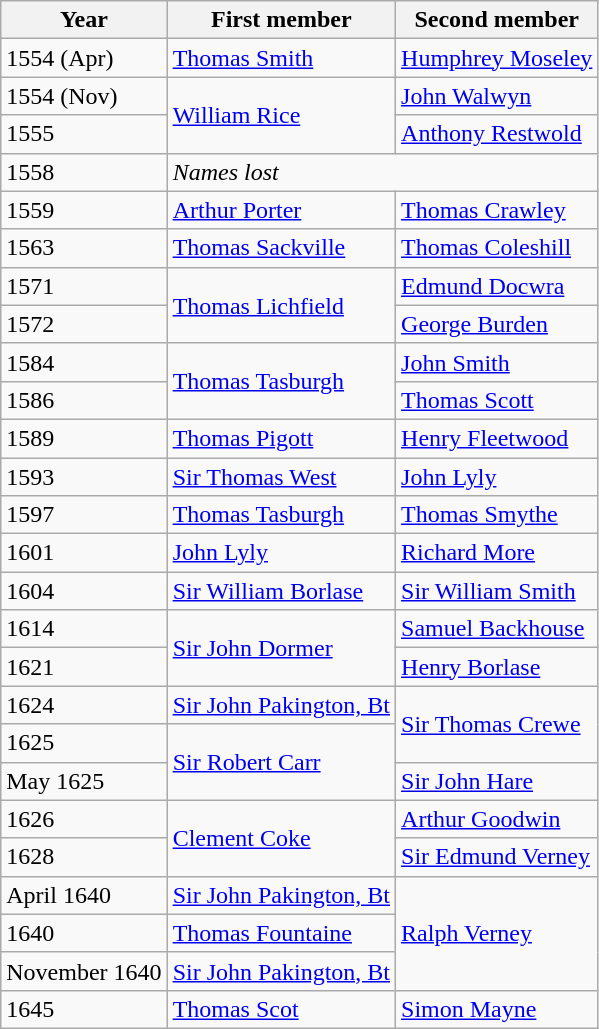<table class="wikitable">
<tr>
<th>Year</th>
<th>First member</th>
<th>Second member</th>
</tr>
<tr>
<td>1554 (Apr)</td>
<td><a href='#'>Thomas Smith</a></td>
<td><a href='#'>Humphrey Moseley</a></td>
</tr>
<tr>
<td>1554 (Nov)</td>
<td rowspan="2"><a href='#'>William Rice</a></td>
<td><a href='#'>John Walwyn</a></td>
</tr>
<tr>
<td>1555</td>
<td><a href='#'>Anthony Restwold</a></td>
</tr>
<tr>
<td>1558</td>
<td colspan="2"><em>Names lost</em></td>
</tr>
<tr>
<td>1559</td>
<td><a href='#'>Arthur Porter</a></td>
<td><a href='#'>Thomas Crawley</a></td>
</tr>
<tr>
<td>1563</td>
<td><a href='#'>Thomas Sackville</a></td>
<td><a href='#'>Thomas Coleshill</a></td>
</tr>
<tr>
<td>1571</td>
<td rowspan="2"><a href='#'>Thomas Lichfield</a></td>
<td><a href='#'>Edmund Docwra</a></td>
</tr>
<tr>
<td>1572</td>
<td><a href='#'>George Burden</a></td>
</tr>
<tr>
<td>1584</td>
<td rowspan="2"><a href='#'>Thomas Tasburgh</a></td>
<td><a href='#'>John Smith</a></td>
</tr>
<tr>
<td>1586</td>
<td><a href='#'>Thomas Scott</a></td>
</tr>
<tr>
<td>1589</td>
<td><a href='#'>Thomas Pigott</a></td>
<td><a href='#'>Henry Fleetwood</a></td>
</tr>
<tr>
<td>1593</td>
<td><a href='#'>Sir Thomas West</a></td>
<td><a href='#'>John Lyly</a></td>
</tr>
<tr>
<td>1597</td>
<td><a href='#'>Thomas Tasburgh</a></td>
<td><a href='#'>Thomas Smythe</a></td>
</tr>
<tr>
<td>1601</td>
<td><a href='#'>John Lyly</a></td>
<td><a href='#'>Richard More</a></td>
</tr>
<tr>
<td>1604</td>
<td><a href='#'>Sir William Borlase</a></td>
<td><a href='#'>Sir William Smith</a></td>
</tr>
<tr>
<td>1614</td>
<td rowspan="2"><a href='#'>Sir John Dormer</a></td>
<td><a href='#'>Samuel Backhouse</a></td>
</tr>
<tr>
<td>1621</td>
<td><a href='#'>Henry Borlase</a></td>
</tr>
<tr>
<td>1624</td>
<td><a href='#'>Sir John Pakington, Bt</a></td>
<td rowspan="2"><a href='#'>Sir Thomas Crewe</a></td>
</tr>
<tr>
<td>1625</td>
<td rowspan="2"><a href='#'>Sir Robert Carr</a></td>
</tr>
<tr>
<td>May 1625</td>
<td><a href='#'>Sir John Hare</a></td>
</tr>
<tr>
<td>1626</td>
<td rowspan="2"><a href='#'>Clement Coke</a></td>
<td><a href='#'>Arthur Goodwin</a></td>
</tr>
<tr>
<td>1628</td>
<td><a href='#'>Sir Edmund Verney</a></td>
</tr>
<tr>
<td>April 1640</td>
<td><a href='#'>Sir John Pakington, Bt</a></td>
<td rowspan="3"><a href='#'>Ralph Verney</a></td>
</tr>
<tr>
<td>1640</td>
<td><a href='#'>Thomas Fountaine</a></td>
</tr>
<tr>
<td>November 1640</td>
<td><a href='#'>Sir John Pakington, Bt</a></td>
</tr>
<tr>
<td>1645</td>
<td><a href='#'>Thomas Scot</a></td>
<td><a href='#'>Simon Mayne</a></td>
</tr>
</table>
